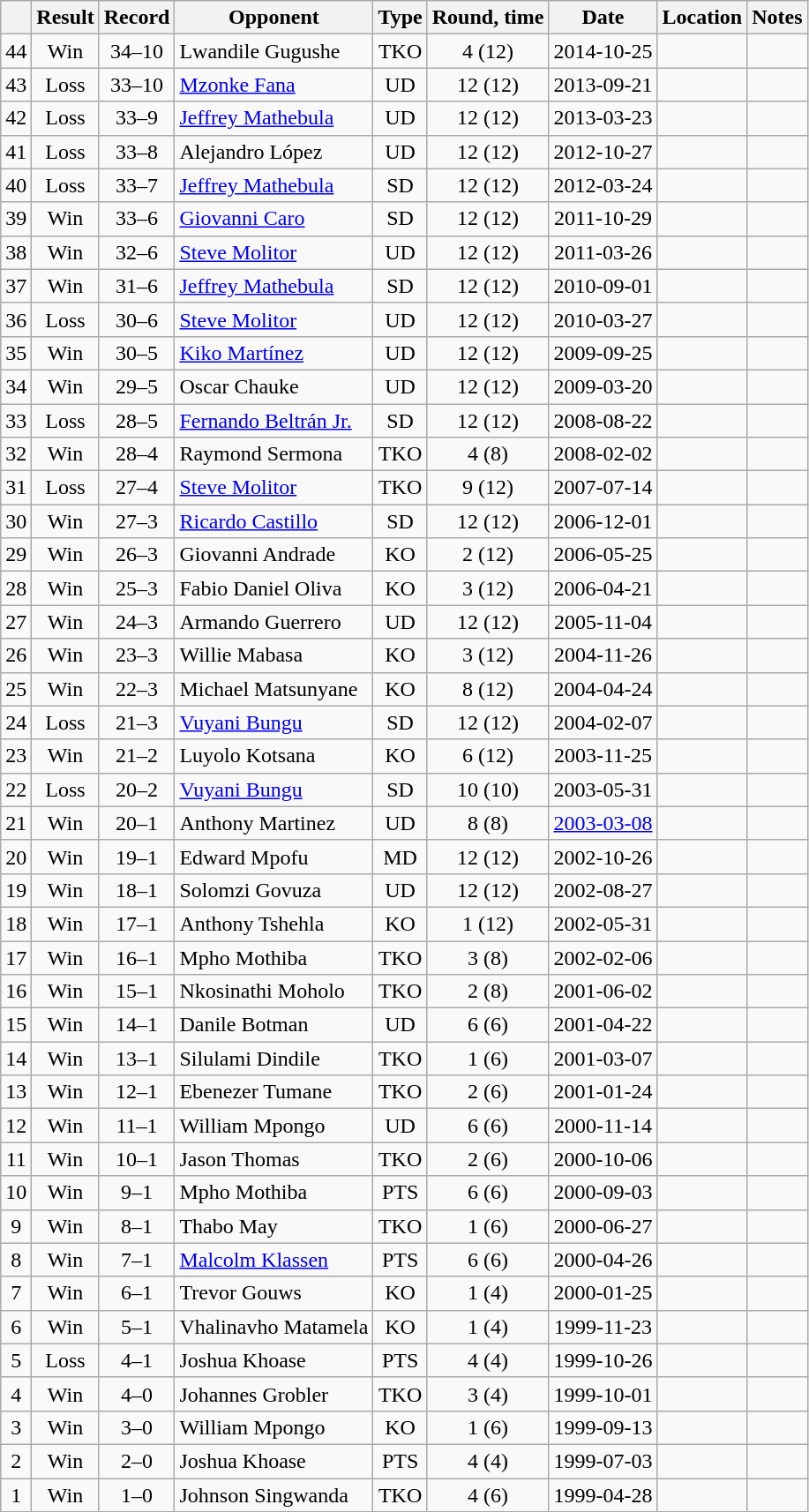<table class=wikitable style=text-align:center>
<tr>
<th></th>
<th>Result</th>
<th>Record</th>
<th>Opponent</th>
<th>Type</th>
<th>Round, time</th>
<th>Date</th>
<th>Location</th>
<th>Notes</th>
</tr>
<tr>
<td>44</td>
<td>Win</td>
<td>34–10</td>
<td align=left>Lwandile Gugushe</td>
<td>TKO</td>
<td>4 (12)</td>
<td>2014-10-25</td>
<td align=left></td>
<td align=left></td>
</tr>
<tr>
<td>43</td>
<td>Loss</td>
<td>33–10</td>
<td align=left><a href='#'>Mzonke Fana</a></td>
<td>UD</td>
<td>12 (12)</td>
<td>2013-09-21</td>
<td align=left></td>
<td align=left></td>
</tr>
<tr>
<td>42</td>
<td>Loss</td>
<td>33–9</td>
<td align=left><a href='#'>Jeffrey Mathebula</a></td>
<td>UD</td>
<td>12 (12)</td>
<td>2013-03-23</td>
<td align=left></td>
<td align=left></td>
</tr>
<tr>
<td>41</td>
<td>Loss</td>
<td>33–8</td>
<td align=left>Alejandro López</td>
<td>UD</td>
<td>12 (12)</td>
<td>2012-10-27</td>
<td align=left></td>
<td align=left></td>
</tr>
<tr>
<td>40</td>
<td>Loss</td>
<td>33–7</td>
<td align=left><a href='#'>Jeffrey Mathebula</a></td>
<td>SD</td>
<td>12 (12)</td>
<td>2012-03-24</td>
<td align=left></td>
<td align=left></td>
</tr>
<tr>
<td>39</td>
<td>Win</td>
<td>33–6</td>
<td align=left><a href='#'>Giovanni Caro</a></td>
<td>SD</td>
<td>12 (12)</td>
<td>2011-10-29</td>
<td align=left></td>
<td align=left></td>
</tr>
<tr>
<td>38</td>
<td>Win</td>
<td>32–6</td>
<td align=left><a href='#'>Steve Molitor</a></td>
<td>UD</td>
<td>12 (12)</td>
<td>2011-03-26</td>
<td align=left></td>
<td align=left></td>
</tr>
<tr>
<td>37</td>
<td>Win</td>
<td>31–6</td>
<td align=left><a href='#'>Jeffrey Mathebula</a></td>
<td>SD</td>
<td>12 (12)</td>
<td>2010-09-01</td>
<td align=left></td>
<td align=left></td>
</tr>
<tr>
<td>36</td>
<td>Loss</td>
<td>30–6</td>
<td align=left><a href='#'>Steve Molitor</a></td>
<td>UD</td>
<td>12 (12)</td>
<td>2010-03-27</td>
<td align=left></td>
<td align=left></td>
</tr>
<tr>
<td>35</td>
<td>Win</td>
<td>30–5</td>
<td align=left><a href='#'>Kiko Martínez</a></td>
<td>UD</td>
<td>12 (12)</td>
<td>2009-09-25</td>
<td align=left></td>
<td align=left></td>
</tr>
<tr>
<td>34</td>
<td>Win</td>
<td>29–5</td>
<td align=left>Oscar Chauke</td>
<td>UD</td>
<td>12 (12)</td>
<td>2009-03-20</td>
<td align=left></td>
<td align=left></td>
</tr>
<tr>
<td>33</td>
<td>Loss</td>
<td>28–5</td>
<td align=left><a href='#'>Fernando Beltrán Jr.</a></td>
<td>SD</td>
<td>12 (12)</td>
<td>2008-08-22</td>
<td align=left></td>
<td align=left></td>
</tr>
<tr>
<td>32</td>
<td>Win</td>
<td>28–4</td>
<td align=left>Raymond Sermona</td>
<td>TKO</td>
<td>4 (8)</td>
<td>2008-02-02</td>
<td align=left></td>
<td align=left></td>
</tr>
<tr>
<td>31</td>
<td>Loss</td>
<td>27–4</td>
<td align=left><a href='#'>Steve Molitor</a></td>
<td>TKO</td>
<td>9 (12)</td>
<td>2007-07-14</td>
<td align=left></td>
<td align=left></td>
</tr>
<tr>
<td>30</td>
<td>Win</td>
<td>27–3</td>
<td align=left><a href='#'>Ricardo Castillo</a></td>
<td>SD</td>
<td>12 (12)</td>
<td>2006-12-01</td>
<td align=left></td>
<td align=left></td>
</tr>
<tr>
<td>29</td>
<td>Win</td>
<td>26–3</td>
<td align=left>Giovanni Andrade</td>
<td>KO</td>
<td>2 (12)</td>
<td>2006-05-25</td>
<td align=left></td>
<td align=left></td>
</tr>
<tr>
<td>28</td>
<td>Win</td>
<td>25–3</td>
<td align=left>Fabio Daniel Oliva</td>
<td>KO</td>
<td>3 (12)</td>
<td>2006-04-21</td>
<td align=left></td>
<td align=left></td>
</tr>
<tr>
<td>27</td>
<td>Win</td>
<td>24–3</td>
<td align=left>Armando Guerrero</td>
<td>UD</td>
<td>12 (12)</td>
<td>2005-11-04</td>
<td align=left></td>
<td align=left></td>
</tr>
<tr>
<td>26</td>
<td>Win</td>
<td>23–3</td>
<td align=left>Willie Mabasa</td>
<td>KO</td>
<td>3 (12)</td>
<td>2004-11-26</td>
<td align=left></td>
<td align=left></td>
</tr>
<tr>
<td>25</td>
<td>Win</td>
<td>22–3</td>
<td align=left>Michael Matsunyane</td>
<td>KO</td>
<td>8 (12)</td>
<td>2004-04-24</td>
<td align=left></td>
<td align=left></td>
</tr>
<tr>
<td>24</td>
<td>Loss</td>
<td>21–3</td>
<td align=left><a href='#'>Vuyani Bungu</a></td>
<td>SD</td>
<td>12 (12)</td>
<td>2004-02-07</td>
<td align=left></td>
<td align=left></td>
</tr>
<tr>
<td>23</td>
<td>Win</td>
<td>21–2</td>
<td align=left>Luyolo Kotsana</td>
<td>KO</td>
<td>6 (12)</td>
<td>2003-11-25</td>
<td align=left></td>
<td align=left></td>
</tr>
<tr>
<td>22</td>
<td>Loss</td>
<td>20–2</td>
<td align=left><a href='#'>Vuyani Bungu</a></td>
<td>SD</td>
<td>10 (10)</td>
<td>2003-05-31</td>
<td align=left></td>
<td align=left></td>
</tr>
<tr>
<td>21</td>
<td>Win</td>
<td>20–1</td>
<td align=left>Anthony Martinez</td>
<td>UD</td>
<td>8 (8)</td>
<td><a href='#'>2003-03-08</a></td>
<td align=left></td>
<td align=left></td>
</tr>
<tr>
<td>20</td>
<td>Win</td>
<td>19–1</td>
<td align=left>Edward Mpofu</td>
<td>MD</td>
<td>12 (12)</td>
<td>2002-10-26</td>
<td align=left></td>
<td align=left></td>
</tr>
<tr>
<td>19</td>
<td>Win</td>
<td>18–1</td>
<td align=left>Solomzi Govuza</td>
<td>UD</td>
<td>12 (12)</td>
<td>2002-08-27</td>
<td align=left></td>
<td align=left></td>
</tr>
<tr>
<td>18</td>
<td>Win</td>
<td>17–1</td>
<td align=left>Anthony Tshehla</td>
<td>KO</td>
<td>1 (12)</td>
<td>2002-05-31</td>
<td align=left></td>
<td align=left></td>
</tr>
<tr>
<td>17</td>
<td>Win</td>
<td>16–1</td>
<td align=left>Mpho Mothiba</td>
<td>TKO</td>
<td>3 (8)</td>
<td>2002-02-06</td>
<td align=left></td>
<td align=left></td>
</tr>
<tr>
<td>16</td>
<td>Win</td>
<td>15–1</td>
<td align=left>Nkosinathi Moholo</td>
<td>TKO</td>
<td>2 (8)</td>
<td>2001-06-02</td>
<td align=left></td>
<td align=left></td>
</tr>
<tr>
<td>15</td>
<td>Win</td>
<td>14–1</td>
<td align=left>Danile Botman</td>
<td>UD</td>
<td>6 (6)</td>
<td>2001-04-22</td>
<td align=left></td>
<td align=left></td>
</tr>
<tr>
<td>14</td>
<td>Win</td>
<td>13–1</td>
<td align=left>Silulami Dindile</td>
<td>TKO</td>
<td>1 (6)</td>
<td>2001-03-07</td>
<td align=left></td>
<td align=left></td>
</tr>
<tr>
<td>13</td>
<td>Win</td>
<td>12–1</td>
<td align=left>Ebenezer Tumane</td>
<td>TKO</td>
<td>2 (6)</td>
<td>2001-01-24</td>
<td align=left></td>
<td align=left></td>
</tr>
<tr>
<td>12</td>
<td>Win</td>
<td>11–1</td>
<td align=left>William Mpongo</td>
<td>UD</td>
<td>6 (6)</td>
<td>2000-11-14</td>
<td align=left></td>
<td align=left></td>
</tr>
<tr>
<td>11</td>
<td>Win</td>
<td>10–1</td>
<td align=left>Jason Thomas</td>
<td>TKO</td>
<td>2 (6)</td>
<td>2000-10-06</td>
<td align=left></td>
<td align=left></td>
</tr>
<tr>
<td>10</td>
<td>Win</td>
<td>9–1</td>
<td align=left>Mpho Mothiba</td>
<td>PTS</td>
<td>6 (6)</td>
<td>2000-09-03</td>
<td align=left></td>
<td align=left></td>
</tr>
<tr>
<td>9</td>
<td>Win</td>
<td>8–1</td>
<td align=left>Thabo May</td>
<td>TKO</td>
<td>1 (6)</td>
<td>2000-06-27</td>
<td align=left></td>
<td align=left></td>
</tr>
<tr>
<td>8</td>
<td>Win</td>
<td>7–1</td>
<td align=left><a href='#'>Malcolm Klassen</a></td>
<td>PTS</td>
<td>6 (6)</td>
<td>2000-04-26</td>
<td align=left></td>
<td align=left></td>
</tr>
<tr>
<td>7</td>
<td>Win</td>
<td>6–1</td>
<td align=left>Trevor Gouws</td>
<td>KO</td>
<td>1 (4)</td>
<td>2000-01-25</td>
<td align=left></td>
<td align=left></td>
</tr>
<tr>
<td>6</td>
<td>Win</td>
<td>5–1</td>
<td align=left>Vhalinavho Matamela</td>
<td>KO</td>
<td>1 (4)</td>
<td>1999-11-23</td>
<td align=left></td>
<td align=left></td>
</tr>
<tr>
<td>5</td>
<td>Loss</td>
<td>4–1</td>
<td align=left>Joshua Khoase</td>
<td>PTS</td>
<td>4 (4)</td>
<td>1999-10-26</td>
<td align=left></td>
<td align=left></td>
</tr>
<tr>
<td>4</td>
<td>Win</td>
<td>4–0</td>
<td align=left>Johannes Grobler</td>
<td>TKO</td>
<td>3 (4)</td>
<td>1999-10-01</td>
<td align=left></td>
<td align=left></td>
</tr>
<tr>
<td>3</td>
<td>Win</td>
<td>3–0</td>
<td align=left>William Mpongo</td>
<td>KO</td>
<td>1 (6)</td>
<td>1999-09-13</td>
<td align=left></td>
<td align=left></td>
</tr>
<tr>
<td>2</td>
<td>Win</td>
<td>2–0</td>
<td align=left>Joshua Khoase</td>
<td>PTS</td>
<td>4 (4)</td>
<td>1999-07-03</td>
<td align=left></td>
<td align=left></td>
</tr>
<tr>
<td>1</td>
<td>Win</td>
<td>1–0</td>
<td align=left>Johnson Singwanda</td>
<td>TKO</td>
<td>4 (6)</td>
<td>1999-04-28</td>
<td align=left></td>
<td align=left></td>
</tr>
</table>
